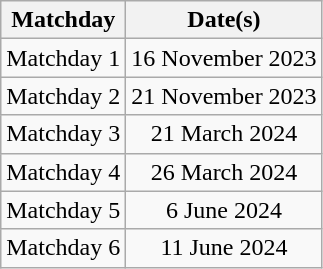<table class="wikitable" style="text-align:center">
<tr>
<th>Matchday</th>
<th>Date(s)</th>
</tr>
<tr>
<td>Matchday 1</td>
<td>16 November 2023</td>
</tr>
<tr>
<td>Matchday 2</td>
<td>21 November 2023</td>
</tr>
<tr>
<td>Matchday 3</td>
<td>21 March 2024</td>
</tr>
<tr>
<td>Matchday 4</td>
<td>26 March 2024</td>
</tr>
<tr>
<td>Matchday 5</td>
<td>6 June 2024</td>
</tr>
<tr>
<td>Matchday 6</td>
<td>11 June 2024</td>
</tr>
</table>
